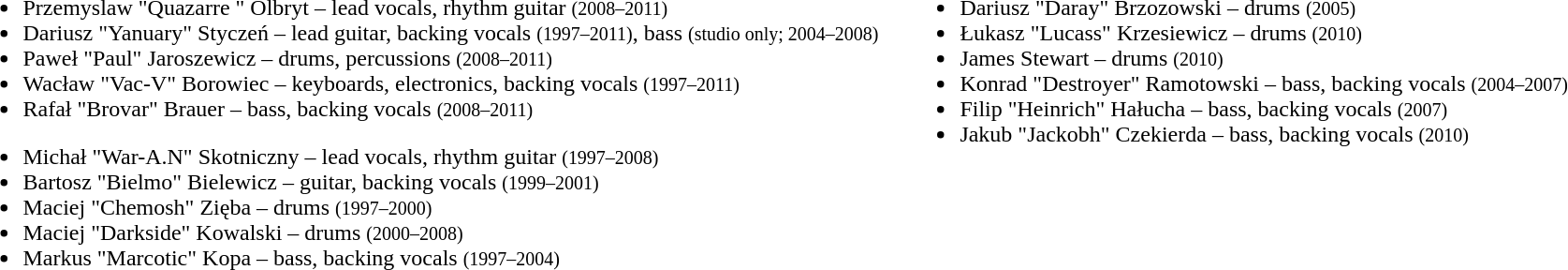<table>
<tr>
<td valign="top"><br><ul><li>Przemyslaw "Quazarre " Olbryt – lead vocals, rhythm guitar <small>(2008–2011)</small></li><li>Dariusz "Yanuary" Styczeń – lead guitar, backing vocals <small>(1997–2011)</small>, bass <small>(studio only; 2004–2008)</small></li><li>Paweł "Paul" Jaroszewicz – drums, percussions <small>(2008–2011)</small></li><li>Wacław "Vac-V" Borowiec – keyboards, electronics, backing vocals <small>(1997–2011)</small></li><li>Rafał "Brovar" Brauer – bass, backing vocals <small>(2008–2011)</small></li></ul><ul><li>Michał "War-A.N" Skotniczny – lead vocals, rhythm guitar <small>(1997–2008)</small></li><li>Bartosz "Bielmo" Bielewicz – guitar, backing vocals <small>(1999–2001)</small></li><li>Maciej "Chemosh" Zięba – drums <small>(1997–2000)</small></li><li>Maciej "Darkside" Kowalski – drums <small>(2000–2008)</small></li><li>Markus "Marcotic" Kopa – bass, backing vocals <small>(1997–2004)</small></li></ul></td>
<td width="10"></td>
<td valign="top"><br><ul><li>Dariusz "Daray" Brzozowski – drums <small>(2005)</small></li><li>Łukasz "Lucass" Krzesiewicz – drums <small>(2010)</small></li><li>James Stewart – drums <small>(2010)</small></li><li>Konrad "Destroyer" Ramotowski – bass, backing vocals <small>(2004–2007)</small></li><li>Filip "Heinrich" Hałucha – bass, backing vocals <small>(2007)</small></li><li>Jakub "Jackobh" Czekierda – bass, backing vocals <small>(2010)</small></li></ul></td>
</tr>
</table>
